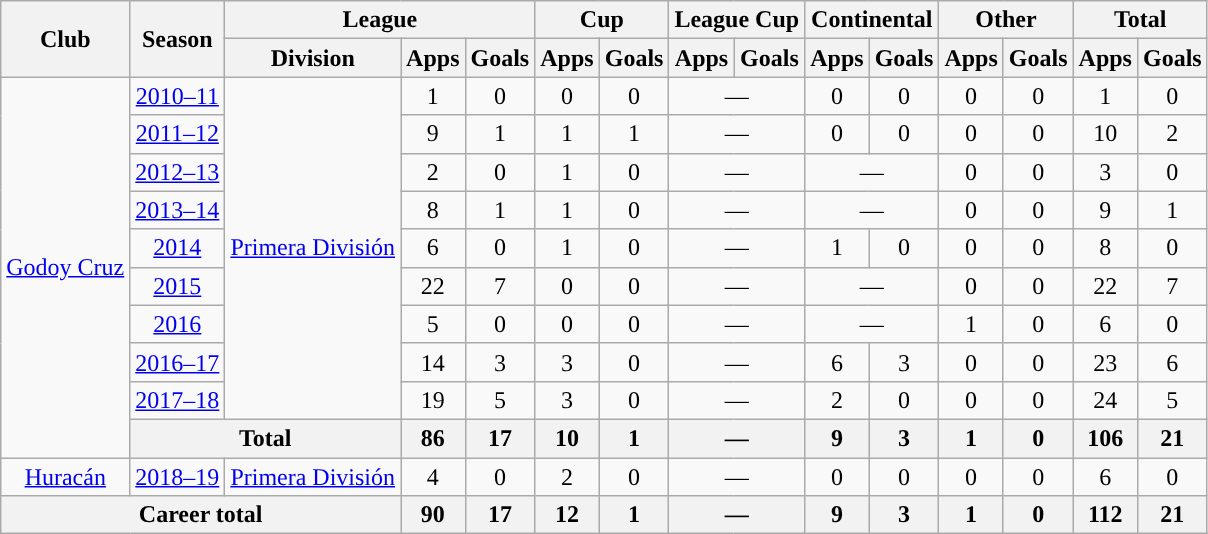<table class="wikitable" style="text-align:center">
<tr>
<th rowspan="2">Club</th>
<th rowspan="2">Season</th>
<th colspan="3">League</th>
<th colspan="2">Cup</th>
<th colspan="2">League Cup</th>
<th colspan="2">Continental</th>
<th colspan="2">Other</th>
<th colspan="2">Total</th>
</tr>
<tr>
<th>Division</th>
<th>Apps</th>
<th>Goals</th>
<th>Apps</th>
<th>Goals</th>
<th>Apps</th>
<th>Goals</th>
<th>Apps</th>
<th>Goals</th>
<th>Apps</th>
<th>Goals</th>
<th>Apps</th>
<th>Goals</th>
</tr>
<tr>
<td rowspan="10"><a href='#'>Godoy Cruz</a></td>
<td><a href='#'>2010–11</a></td>
<td rowspan="9"><a href='#'>Primera División</a></td>
<td>1</td>
<td>0</td>
<td>0</td>
<td>0</td>
<td colspan="2">—</td>
<td>0</td>
<td>0</td>
<td>0</td>
<td>0</td>
<td>1</td>
<td>0</td>
</tr>
<tr>
<td><a href='#'>2011–12</a></td>
<td>9</td>
<td>1</td>
<td>1</td>
<td>1</td>
<td colspan="2">—</td>
<td>0</td>
<td>0</td>
<td>0</td>
<td>0</td>
<td>10</td>
<td>2</td>
</tr>
<tr>
<td><a href='#'>2012–13</a></td>
<td>2</td>
<td>0</td>
<td>1</td>
<td>0</td>
<td colspan="2">—</td>
<td colspan="2">—</td>
<td>0</td>
<td>0</td>
<td>3</td>
<td>0</td>
</tr>
<tr>
<td><a href='#'>2013–14</a></td>
<td>8</td>
<td>1</td>
<td>1</td>
<td>0</td>
<td colspan="2">—</td>
<td colspan="2">—</td>
<td>0</td>
<td>0</td>
<td>9</td>
<td>1</td>
</tr>
<tr>
<td><a href='#'>2014</a></td>
<td>6</td>
<td>0</td>
<td>1</td>
<td>0</td>
<td colspan="2">—</td>
<td>1</td>
<td>0</td>
<td>0</td>
<td>0</td>
<td>8</td>
<td>0</td>
</tr>
<tr>
<td><a href='#'>2015</a></td>
<td>22</td>
<td>7</td>
<td>0</td>
<td>0</td>
<td colspan="2">—</td>
<td colspan="2">—</td>
<td>0</td>
<td>0</td>
<td>22</td>
<td>7</td>
</tr>
<tr>
<td><a href='#'>2016</a></td>
<td>5</td>
<td>0</td>
<td>0</td>
<td>0</td>
<td colspan="2">—</td>
<td colspan="2">—</td>
<td>1</td>
<td>0</td>
<td>6</td>
<td>0</td>
</tr>
<tr>
<td><a href='#'>2016–17</a></td>
<td>14</td>
<td>3</td>
<td>3</td>
<td>0</td>
<td colspan="2">—</td>
<td>6</td>
<td>3</td>
<td>0</td>
<td>0</td>
<td>23</td>
<td>6</td>
</tr>
<tr>
<td><a href='#'>2017–18</a></td>
<td>19</td>
<td>5</td>
<td>3</td>
<td>0</td>
<td colspan="2">—</td>
<td>2</td>
<td>0</td>
<td>0</td>
<td>0</td>
<td>24</td>
<td>5</td>
</tr>
<tr>
<th colspan="2">Total</th>
<th>86</th>
<th>17</th>
<th>10</th>
<th>1</th>
<th colspan="2">—</th>
<th>9</th>
<th>3</th>
<th>1</th>
<th>0</th>
<th>106</th>
<th>21</th>
</tr>
<tr>
<td rowspan="1"><a href='#'>Huracán</a></td>
<td><a href='#'>2018–19</a></td>
<td rowspan="1"><a href='#'>Primera División</a></td>
<td>4</td>
<td>0</td>
<td>2</td>
<td>0</td>
<td colspan="2">—</td>
<td>0</td>
<td>0</td>
<td>0</td>
<td>0</td>
<td>6</td>
<td>0</td>
</tr>
<tr>
<th colspan="3">Career total</th>
<th>90</th>
<th>17</th>
<th>12</th>
<th>1</th>
<th colspan="2">—</th>
<th>9</th>
<th>3</th>
<th>1</th>
<th>0</th>
<th>112</th>
<th>21</th>
</tr>
</table>
